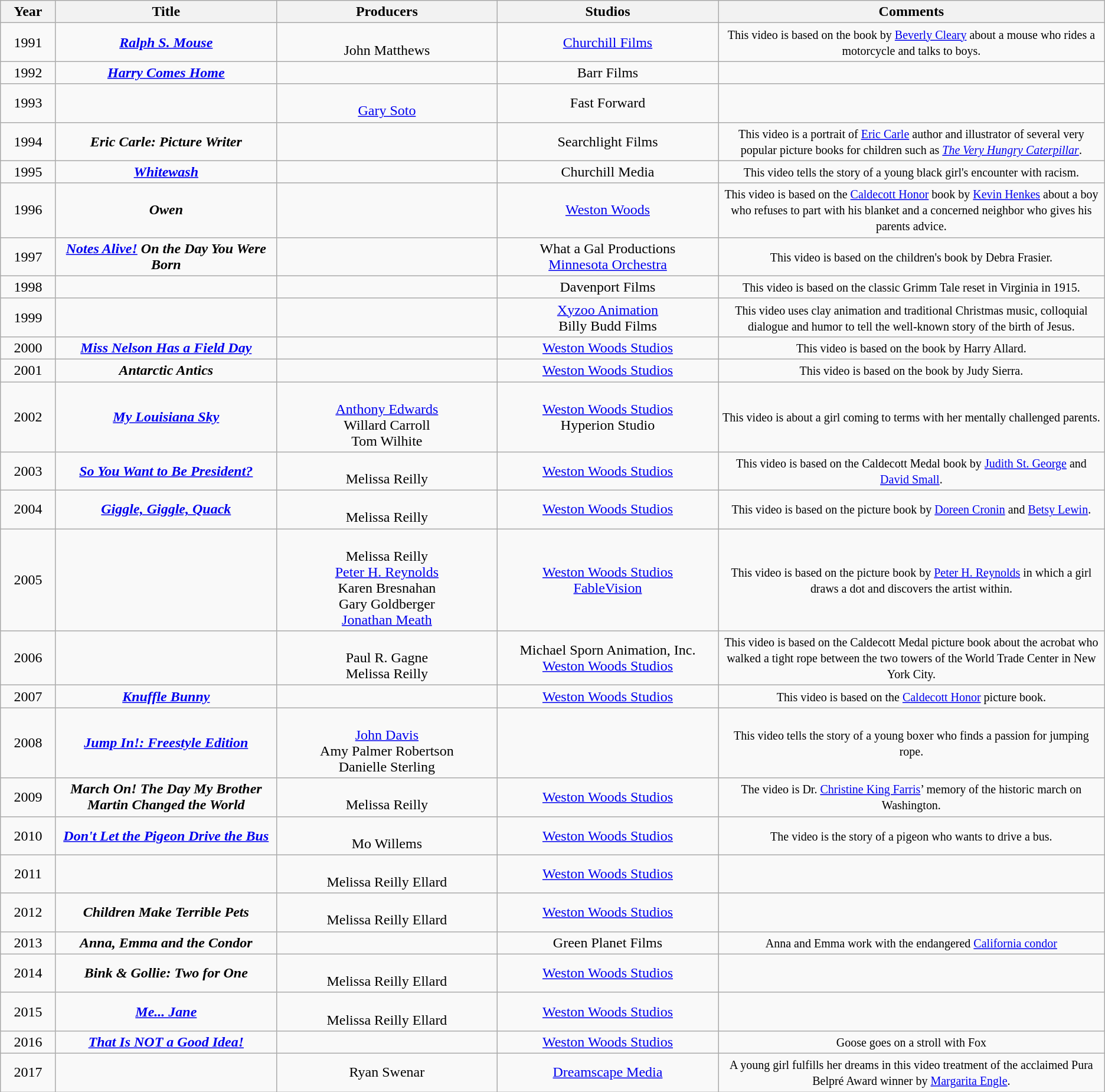<table class="sortable wikitable" style="text-align: center">
<tr>
<th width="5%">Year</th>
<th width="20%">Title</th>
<th width="20%">Producers</th>
<th width="20%">Studios</th>
<th width="35%">Comments</th>
</tr>
<tr>
<td>1991</td>
<td><strong><em><a href='#'>Ralph S. Mouse</a></em></strong></td>
<td><br> John Matthews</td>
<td><a href='#'>Churchill Films</a></td>
<td><small>This video is based on the book by <a href='#'>Beverly Cleary</a> about a mouse who rides a motorcycle and talks to boys.</small></td>
</tr>
<tr>
<td>1992</td>
<td><strong><em><a href='#'>Harry Comes Home</a></em></strong></td>
<td></td>
<td>Barr Films</td>
<td><small>  </small></td>
</tr>
<tr>
<td>1993</td>
<td></td>
<td><br> <a href='#'>Gary Soto</a></td>
<td>Fast Forward</td>
<td><small>  </small></td>
</tr>
<tr>
<td>1994</td>
<td><strong><em>Eric Carle: Picture Writer</em></strong></td>
<td></td>
<td>Searchlight Films</td>
<td><small> This video is a portrait of <a href='#'>Eric Carle</a> author and illustrator of several very popular picture books for children such as <em><a href='#'>The Very Hungry Caterpillar</a></em>.</small></td>
</tr>
<tr>
<td>1995</td>
<td><strong><em><a href='#'>Whitewash</a></em></strong></td>
<td></td>
<td>Churchill Media</td>
<td><small>This video tells the story of a young black girl's encounter with racism.</small></td>
</tr>
<tr>
<td>1996</td>
<td><strong><em>Owen</em></strong></td>
<td></td>
<td><a href='#'>Weston Woods</a></td>
<td><small>This video is based on the <a href='#'>Caldecott Honor</a> book by <a href='#'>Kevin Henkes</a> about a boy who refuses to part with his blanket and a concerned neighbor who gives his parents advice.</small></td>
</tr>
<tr>
<td>1997</td>
<td><strong><em><a href='#'>Notes Alive!</a> On the Day You Were Born</em></strong></td>
<td></td>
<td>What a Gal Productions<br><a href='#'>Minnesota Orchestra</a></td>
<td><small>This video is based on the children's book by Debra Frasier. </small></td>
</tr>
<tr>
<td>1998</td>
<td><strong><em></em></strong></td>
<td></td>
<td>Davenport Films</td>
<td><small>This video is based on the classic Grimm Tale reset in Virginia in 1915.</small></td>
</tr>
<tr>
<td>1999</td>
<td></td>
<td></td>
<td><a href='#'>Xyzoo Animation</a><br>Billy Budd Films</td>
<td><small>This video uses clay animation and traditional Christmas music, colloquial dialogue and humor to tell the well-known story of the birth of Jesus.</small></td>
</tr>
<tr>
<td>2000</td>
<td><strong><em><a href='#'>Miss Nelson Has a Field Day</a></em></strong></td>
<td></td>
<td><a href='#'>Weston Woods Studios</a></td>
<td><small>This video is based on the book by Harry Allard.</small></td>
</tr>
<tr>
<td>2001</td>
<td><strong><em>Antarctic Antics</em></strong></td>
<td></td>
<td><a href='#'>Weston Woods Studios</a></td>
<td><small>This video is based on the book by Judy Sierra.</small></td>
</tr>
<tr>
<td>2002</td>
<td><strong><em><a href='#'>My Louisiana Sky</a></em></strong></td>
<td><br> <a href='#'>Anthony Edwards</a><br> Willard Carroll<br> Tom Wilhite</td>
<td><a href='#'>Weston Woods Studios</a><br> Hyperion Studio</td>
<td><small>This video is about a girl coming to terms with her mentally challenged parents.</small></td>
</tr>
<tr>
<td>2003</td>
<td><strong><em><a href='#'>So You Want to Be President?</a></em></strong></td>
<td><br> Melissa Reilly</td>
<td><a href='#'>Weston Woods Studios</a></td>
<td><small>This video is based on the Caldecott Medal book by <a href='#'>Judith St. George</a> and <a href='#'>David Small</a>.</small></td>
</tr>
<tr>
<td>2004</td>
<td><strong><em><a href='#'>Giggle, Giggle, Quack</a></em></strong></td>
<td><br> Melissa Reilly</td>
<td><a href='#'>Weston Woods Studios</a></td>
<td><small>This video is based on the picture book by <a href='#'>Doreen Cronin</a> and <a href='#'>Betsy Lewin</a>. </small></td>
</tr>
<tr>
<td>2005</td>
<td></td>
<td><br> Melissa Reilly<br> <a href='#'>Peter H. Reynolds</a><br> Karen Bresnahan<br>  Gary Goldberger<br>  <a href='#'>Jonathan Meath</a></td>
<td><a href='#'>Weston Woods Studios</a><br> <a href='#'>FableVision</a></td>
<td><small>This video is based on the picture book by <a href='#'>Peter H. Reynolds</a> in which a girl draws a dot and discovers the artist within.</small></td>
</tr>
<tr>
<td>2006</td>
<td></td>
<td><br> Paul R. Gagne<br> Melissa Reilly</td>
<td>Michael Sporn Animation, Inc.<br><a href='#'>Weston Woods Studios</a></td>
<td><small>This video is based on the Caldecott Medal picture book about the acrobat who walked a tight rope between the two towers of the World Trade Center in New York City.</small></td>
</tr>
<tr>
<td>2007</td>
<td><strong><em><a href='#'>Knuffle Bunny</a></em></strong></td>
<td></td>
<td><a href='#'>Weston Woods Studios</a></td>
<td><small>This video is based on the <a href='#'>Caldecott Honor</a> picture book.</small></td>
</tr>
<tr>
<td>2008</td>
<td><strong><em><a href='#'>Jump In!: Freestyle Edition</a></em></strong></td>
<td><br><a href='#'>John Davis</a><br>Amy Palmer Robertson<br>Danielle Sterling</td>
<td></td>
<td><small> This video tells the story of a young boxer who finds a passion for jumping rope.</small></td>
</tr>
<tr>
<td>2009</td>
<td><strong><em>March On! The Day My Brother Martin Changed the World</em></strong></td>
<td><br> Melissa Reilly</td>
<td><a href='#'>Weston Woods Studios</a></td>
<td><small>The video is Dr. <a href='#'>Christine King Farris</a>’ memory of the historic march on Washington.</small></td>
</tr>
<tr>
<td>2010</td>
<td><strong><em><a href='#'>Don't Let the Pigeon Drive the Bus</a></em></strong></td>
<td><br> Mo Willems</td>
<td><a href='#'>Weston Woods Studios</a></td>
<td><small>The video is the story of a pigeon who wants to drive a bus.</small></td>
</tr>
<tr>
<td>2011</td>
<td></td>
<td><br> Melissa Reilly Ellard</td>
<td><a href='#'>Weston Woods Studios</a></td>
<td></td>
</tr>
<tr>
<td>2012</td>
<td><strong><em>Children Make Terrible Pets</em></strong></td>
<td><br> Melissa Reilly Ellard</td>
<td><a href='#'>Weston Woods Studios</a></td>
<td></td>
</tr>
<tr>
<td>2013</td>
<td><strong><em>Anna, Emma and the Condor</em></strong></td>
<td></td>
<td>Green Planet Films</td>
<td><small>Anna and Emma work with the endangered <a href='#'>California condor</a></small></td>
</tr>
<tr>
<td>2014</td>
<td><strong><em>Bink & Gollie: Two for One</em></strong></td>
<td><br> Melissa Reilly Ellard</td>
<td><a href='#'>Weston Woods Studios</a></td>
<td></td>
</tr>
<tr>
<td>2015</td>
<td><strong><em><a href='#'>Me... Jane</a></em></strong></td>
<td><br> Melissa Reilly Ellard</td>
<td><a href='#'>Weston Woods Studios</a></td>
<td></td>
</tr>
<tr>
<td>2016</td>
<td><strong><em><a href='#'>That Is NOT a Good Idea!</a></em></strong></td>
<td></td>
<td><a href='#'>Weston Woods Studios</a></td>
<td><small>Goose goes on a stroll with Fox</small></td>
</tr>
<tr>
<td>2017</td>
<td><strong><em></em></strong></td>
<td>Ryan Swenar</td>
<td><a href='#'>Dreamscape Media</a></td>
<td><small>A young girl fulfills her dreams in this video treatment of the acclaimed Pura Belpré Award winner by <a href='#'>Margarita Engle</a>.</small></td>
</tr>
</table>
